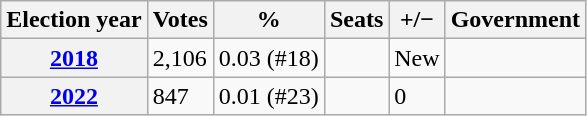<table class=wikitable>
<tr>
<th>Election year</th>
<th>Votes</th>
<th>%</th>
<th>Seats</th>
<th>+/−</th>
<th>Government</th>
</tr>
<tr>
<th><a href='#'>2018</a></th>
<td>2,106</td>
<td>0.03 (#18)</td>
<td></td>
<td>New</td>
<td></td>
</tr>
<tr>
<th><a href='#'>2022</a></th>
<td>847</td>
<td>0.01 (#23)</td>
<td></td>
<td> 0</td>
<td></td>
</tr>
</table>
